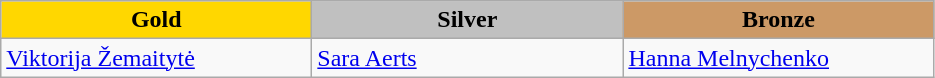<table class="wikitable" style="text-align:left">
<tr align="center">
<td width=200 bgcolor=gold><strong>Gold</strong></td>
<td width=200 bgcolor=silver><strong>Silver</strong></td>
<td width=200 bgcolor=CC9966><strong>Bronze</strong></td>
</tr>
<tr>
<td><a href='#'>Viktorija Žemaitytė</a><br><em></em></td>
<td><a href='#'>Sara Aerts</a><br><em></em></td>
<td><a href='#'>Hanna Melnychenko</a><br><em></em></td>
</tr>
</table>
